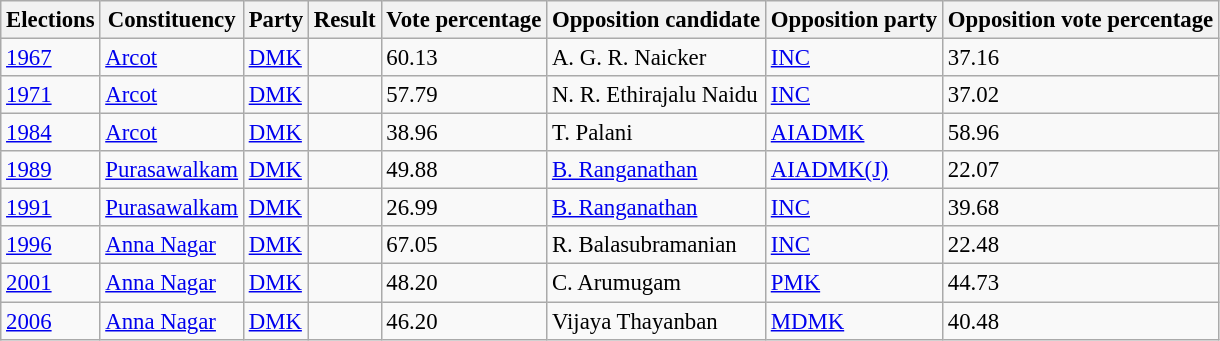<table class="sortable wikitable"style="font-size: 95%">
<tr>
<th>Elections</th>
<th>Constituency</th>
<th>Party</th>
<th>Result</th>
<th>Vote percentage</th>
<th>Opposition candidate</th>
<th>Opposition party</th>
<th>Opposition vote percentage</th>
</tr>
<tr>
<td><a href='#'>1967</a></td>
<td><a href='#'>Arcot</a></td>
<td><a href='#'>DMK</a></td>
<td></td>
<td>60.13</td>
<td>A. G. R. Naicker</td>
<td><a href='#'>INC</a></td>
<td>37.16</td>
</tr>
<tr>
<td><a href='#'>1971</a></td>
<td><a href='#'>Arcot</a></td>
<td><a href='#'>DMK</a></td>
<td></td>
<td>57.79</td>
<td>N. R. Ethirajalu Naidu</td>
<td><a href='#'>INC</a></td>
<td>37.02</td>
</tr>
<tr>
<td><a href='#'>1984</a></td>
<td><a href='#'>Arcot</a></td>
<td><a href='#'>DMK</a></td>
<td></td>
<td>38.96</td>
<td>T. Palani</td>
<td><a href='#'>AIADMK</a></td>
<td>58.96</td>
</tr>
<tr>
<td><a href='#'>1989</a></td>
<td><a href='#'>Purasawalkam</a></td>
<td><a href='#'>DMK</a></td>
<td></td>
<td>49.88</td>
<td><a href='#'>B. Ranganathan</a></td>
<td><a href='#'>AIADMK(J)</a></td>
<td>22.07</td>
</tr>
<tr>
<td><a href='#'>1991</a></td>
<td><a href='#'>Purasawalkam</a></td>
<td><a href='#'>DMK</a></td>
<td></td>
<td>26.99</td>
<td><a href='#'>B. Ranganathan</a></td>
<td><a href='#'>INC</a></td>
<td>39.68</td>
</tr>
<tr>
<td><a href='#'>1996</a></td>
<td><a href='#'>Anna Nagar</a></td>
<td><a href='#'>DMK</a></td>
<td></td>
<td>67.05</td>
<td>R. Balasubramanian</td>
<td><a href='#'>INC</a></td>
<td>22.48</td>
</tr>
<tr>
<td><a href='#'>2001</a></td>
<td><a href='#'>Anna Nagar</a></td>
<td><a href='#'>DMK</a></td>
<td></td>
<td>48.20</td>
<td>C. Arumugam</td>
<td><a href='#'>PMK</a></td>
<td>44.73</td>
</tr>
<tr>
<td><a href='#'>2006</a></td>
<td><a href='#'>Anna Nagar</a></td>
<td><a href='#'>DMK</a></td>
<td></td>
<td>46.20</td>
<td>Vijaya Thayanban</td>
<td><a href='#'>MDMK</a></td>
<td>40.48</td>
</tr>
</table>
